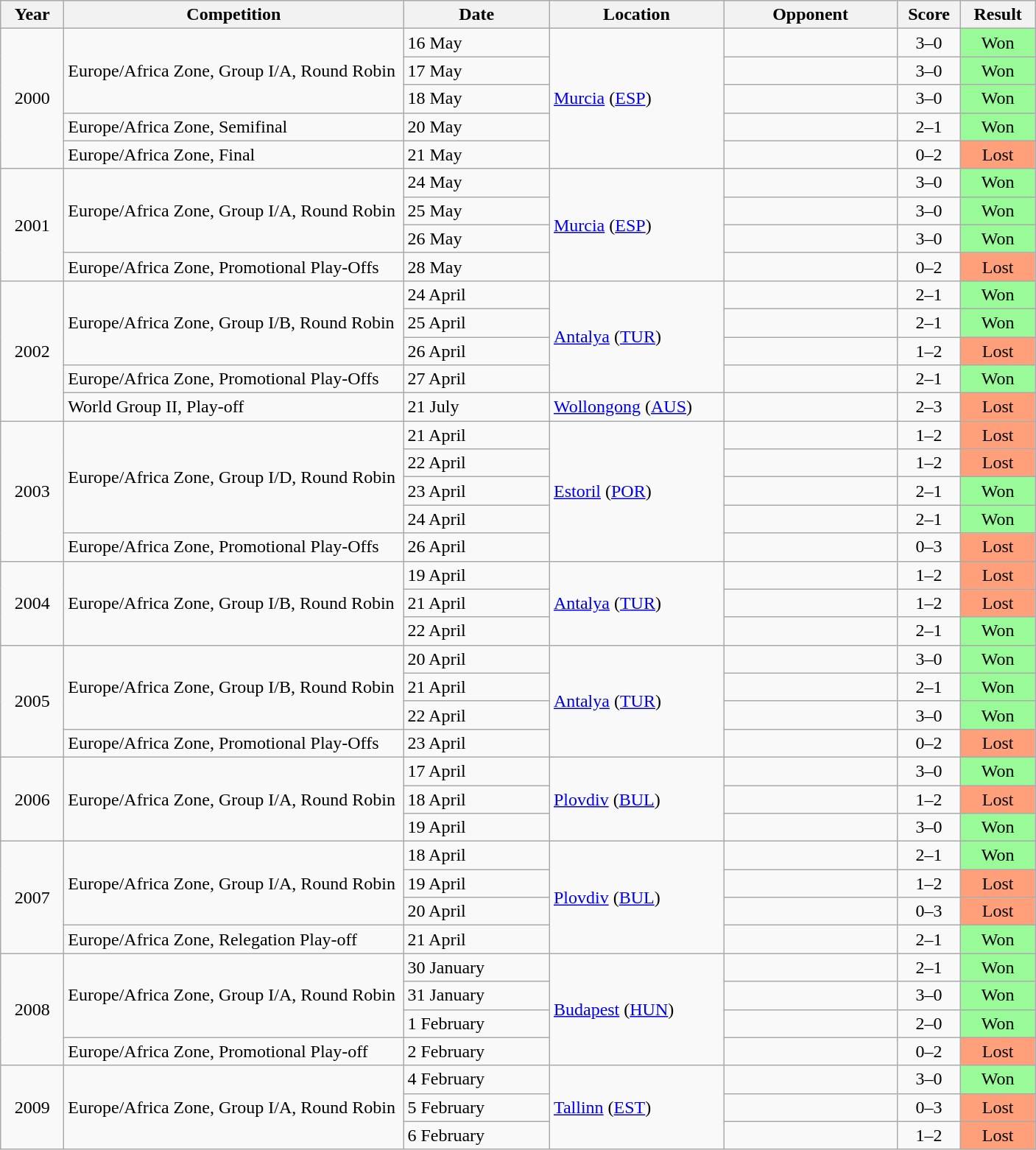<table class="wikitable collapsible collapsed">
<tr>
<th style="width:50px">Year</th>
<th style="width:300px">Competition</th>
<th style="width:125px">Date</th>
<th style="width:150px">Location</th>
<th style="width:150px">Opponent</th>
<th style="width:50px">Score</th>
<th style="width:60px">Result</th>
</tr>
<tr>
<td align="center" rowspan="5">2000</td>
<td rowspan="3">Europe/Africa Zone, Group I/A, Round Robin</td>
<td>16 May</td>
<td rowspan="5"><a href='#'>Murcia</a> (<a href='#'>ESP</a>)</td>
<td></td>
<td align="center">3–0</td>
<td align="center" bgcolor="#98FB98">Won</td>
</tr>
<tr>
<td>17 May</td>
<td></td>
<td align="center">3–0</td>
<td align="center" bgcolor="#98FB98">Won</td>
</tr>
<tr>
<td>18 May</td>
<td></td>
<td align="center">3–0</td>
<td align="center" bgcolor="#98FB98">Won</td>
</tr>
<tr>
<td>Europe/Africa Zone, Semifinal</td>
<td>20 May</td>
<td></td>
<td align="center">2–1</td>
<td align="center" bgcolor="#98FB98">Won</td>
</tr>
<tr>
<td>Europe/Africa Zone, Final</td>
<td>21 May</td>
<td></td>
<td align="center">0–2</td>
<td align="center" bgcolor="#FFA07A">Lost</td>
</tr>
<tr>
<td align="center" rowspan="4">2001</td>
<td rowspan="3">Europe/Africa Zone, Group I/A, Round Robin</td>
<td>24 May</td>
<td rowspan="4"><a href='#'>Murcia</a> (<a href='#'>ESP</a>)</td>
<td></td>
<td align="center">3–0</td>
<td align="center" bgcolor="#98FB98">Won</td>
</tr>
<tr>
<td>25 May</td>
<td></td>
<td align="center">3–0</td>
<td align="center" bgcolor="#98FB98">Won</td>
</tr>
<tr>
<td>26 May</td>
<td></td>
<td align="center">3–0</td>
<td align="center" bgcolor="#98FB98">Won</td>
</tr>
<tr>
<td>Europe/Africa Zone, Promotional Play-Offs</td>
<td>28 May</td>
<td></td>
<td align="center">0–2</td>
<td align="center" bgcolor="#FFA07A">Lost</td>
</tr>
<tr>
<td align="center" rowspan="5">2002</td>
<td rowspan="3">Europe/Africa Zone, Group I/B, Round Robin</td>
<td>24 April</td>
<td rowspan="4"><a href='#'>Antalya</a> (<a href='#'>TUR</a>)</td>
<td></td>
<td align="center">2–1</td>
<td align="center" bgcolor="#98FB98">Won</td>
</tr>
<tr>
<td>25 April</td>
<td></td>
<td align="center">2–1</td>
<td align="center" bgcolor="#98FB98">Won</td>
</tr>
<tr>
<td>26 April</td>
<td></td>
<td align="center">1–2</td>
<td align="center" bgcolor="#FFA07A">Lost</td>
</tr>
<tr>
<td>Europe/Africa Zone, Promotional Play-Offs</td>
<td>27 April</td>
<td></td>
<td align="center">2–1</td>
<td align="center" bgcolor="#98FB98">Won</td>
</tr>
<tr>
<td>World Group II, Play-off</td>
<td>21 July</td>
<td><a href='#'>Wollongong</a> (<a href='#'>AUS</a>)</td>
<td></td>
<td align="center">2–3</td>
<td align="center" bgcolor="#FFA07A">Lost</td>
</tr>
<tr>
<td align="center" rowspan="5">2003</td>
<td rowspan="4">Europe/Africa Zone, Group I/D, Round Robin</td>
<td>21 April</td>
<td rowspan="5"><a href='#'>Estoril</a> (<a href='#'>POR</a>)</td>
<td></td>
<td align="center">1–2</td>
<td align="center" bgcolor="#FFA07A">Lost</td>
</tr>
<tr>
<td>22 April</td>
<td></td>
<td align="center">1–2</td>
<td align="center" bgcolor="#FFA07A">Lost</td>
</tr>
<tr>
<td>23 April</td>
<td></td>
<td align="center">2–1</td>
<td align="center" bgcolor="#98FB98">Won</td>
</tr>
<tr>
<td>24 April</td>
<td></td>
<td align="center">2–1</td>
<td align="center" bgcolor="#98FB98">Won</td>
</tr>
<tr>
<td>Europe/Africa Zone, Promotional Play-Offs</td>
<td>26 April</td>
<td></td>
<td align="center">0–3</td>
<td align="center" bgcolor="#FFA07A">Lost</td>
</tr>
<tr>
<td align="center" rowspan="3">2004</td>
<td rowspan="3">Europe/Africa Zone, Group I/B, Round Robin</td>
<td>19 April</td>
<td rowspan="3"><a href='#'>Antalya</a> (<a href='#'>TUR</a>)</td>
<td></td>
<td align="center">1–2</td>
<td align="center" bgcolor="#FFA07A">Lost</td>
</tr>
<tr>
<td>21 April</td>
<td></td>
<td align="center">1–2</td>
<td align="center" bgcolor="#FFA07A">Lost</td>
</tr>
<tr>
<td>22 April</td>
<td></td>
<td align="center">2–1</td>
<td align="center" bgcolor="#98FB98">Won</td>
</tr>
<tr>
<td align="center" rowspan="4">2005</td>
<td rowspan="3">Europe/Africa Zone, Group I/B, Round Robin</td>
<td>20 April</td>
<td rowspan="4"><a href='#'>Antalya</a> (<a href='#'>TUR</a>)</td>
<td></td>
<td align="center">3–0</td>
<td align="center" bgcolor="#98FB98">Won</td>
</tr>
<tr>
<td>21 April</td>
<td></td>
<td align="center">2–1</td>
<td align="center" bgcolor="#98FB98">Won</td>
</tr>
<tr>
<td>22 April</td>
<td></td>
<td align="center">3–0</td>
<td align="center" bgcolor="#98FB98">Won</td>
</tr>
<tr>
<td>Europe/Africa Zone, Promotional Play-Offs</td>
<td>23 April</td>
<td></td>
<td align="center">0–2</td>
<td align="center" bgcolor="#FFA07A">Lost</td>
</tr>
<tr>
<td align="center" rowspan="3">2006</td>
<td rowspan="3">Europe/Africa Zone, Group I/A, Round Robin</td>
<td>17 April</td>
<td rowspan="3"><a href='#'>Plovdiv</a> (<a href='#'>BUL</a>)</td>
<td></td>
<td align="center">3–0</td>
<td align="center" bgcolor="#98FB98">Won</td>
</tr>
<tr>
<td>18 April</td>
<td></td>
<td align="center">1–2</td>
<td align="center" bgcolor="#FFA07A">Lost</td>
</tr>
<tr>
<td>19 April</td>
<td></td>
<td align="center">3–0</td>
<td align="center" bgcolor="#98FB98">Won</td>
</tr>
<tr>
<td align="center" rowspan="4">2007</td>
<td rowspan="3">Europe/Africa Zone, Group I/A, Round Robin</td>
<td>18 April</td>
<td rowspan="4"><a href='#'>Plovdiv</a> (<a href='#'>BUL</a>)</td>
<td></td>
<td align="center">2–1</td>
<td align="center" bgcolor="#98FB98">Won</td>
</tr>
<tr>
<td>19 April</td>
<td></td>
<td align="center">1–2</td>
<td align="center" bgcolor="#FFA07A">Lost</td>
</tr>
<tr>
<td>20 April</td>
<td></td>
<td align="center">0–3</td>
<td align="center" bgcolor="#FFA07A">Lost</td>
</tr>
<tr>
<td>Europe/Africa Zone, Relegation Play-off</td>
<td>21 April</td>
<td></td>
<td align="center">2–1</td>
<td align="center" bgcolor="#98FB98">Won</td>
</tr>
<tr>
<td align="center" rowspan="4">2008</td>
<td rowspan="3">Europe/Africa Zone, Group I/A, Round Robin</td>
<td>30 January</td>
<td rowspan="4"><a href='#'>Budapest</a> (<a href='#'>HUN</a>)</td>
<td></td>
<td align="center">2–1</td>
<td align="center" bgcolor="#98FB98">Won</td>
</tr>
<tr>
<td>31 January</td>
<td></td>
<td align="center">3–0</td>
<td align="center" bgcolor="#98FB98">Won</td>
</tr>
<tr>
<td>1 February</td>
<td></td>
<td align="center">2–0</td>
<td align="center" bgcolor="#98FB98">Won</td>
</tr>
<tr>
<td>Europe/Africa Zone, Promotional Play-off</td>
<td>2 February</td>
<td></td>
<td align="center">0–2</td>
<td align="center" bgcolor="#FFA07A">Lost</td>
</tr>
<tr>
<td align="center" rowspan="3">2009</td>
<td rowspan="3">Europe/Africa Zone, Group I/A, Round Robin</td>
<td>4 February</td>
<td rowspan="4"><a href='#'>Tallinn</a> (<a href='#'>EST</a>)</td>
<td></td>
<td align="center">3–0</td>
<td align="center" bgcolor="#98FB98">Won</td>
</tr>
<tr>
<td>5 February</td>
<td></td>
<td align="center">0–3</td>
<td align="center" bgcolor="#FFA07A">Lost</td>
</tr>
<tr>
<td>6 February</td>
<td></td>
<td align="center">1–2</td>
<td align="center" bgcolor="#FFA07A">Lost</td>
</tr>
</table>
